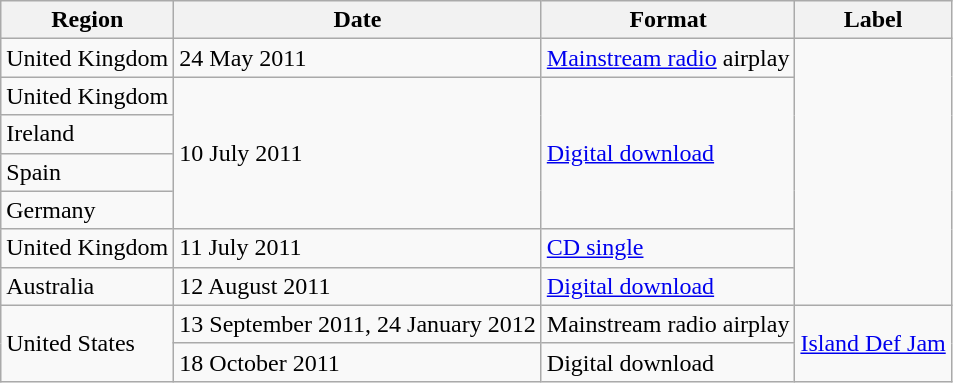<table class="wikitable">
<tr>
<th scope="col">Region</th>
<th scope="col">Date</th>
<th scope="col">Format</th>
<th scope="col">Label</th>
</tr>
<tr>
<td>United Kingdom</td>
<td>24 May 2011</td>
<td><a href='#'>Mainstream radio</a> airplay</td>
<td rowspan="7"></td>
</tr>
<tr>
<td>United Kingdom</td>
<td rowspan="4">10 July 2011</td>
<td rowspan="4"><a href='#'>Digital download</a></td>
</tr>
<tr>
<td>Ireland</td>
</tr>
<tr>
<td>Spain</td>
</tr>
<tr>
<td>Germany</td>
</tr>
<tr>
<td>United Kingdom</td>
<td>11 July 2011</td>
<td><a href='#'>CD single</a></td>
</tr>
<tr>
<td>Australia</td>
<td>12 August 2011</td>
<td><a href='#'>Digital download</a></td>
</tr>
<tr>
<td rowspan="2">United States</td>
<td>13 September 2011, 24 January 2012</td>
<td>Mainstream radio airplay</td>
<td rowspan="2"><a href='#'>Island Def Jam</a></td>
</tr>
<tr>
<td>18 October 2011</td>
<td>Digital download</td>
</tr>
</table>
